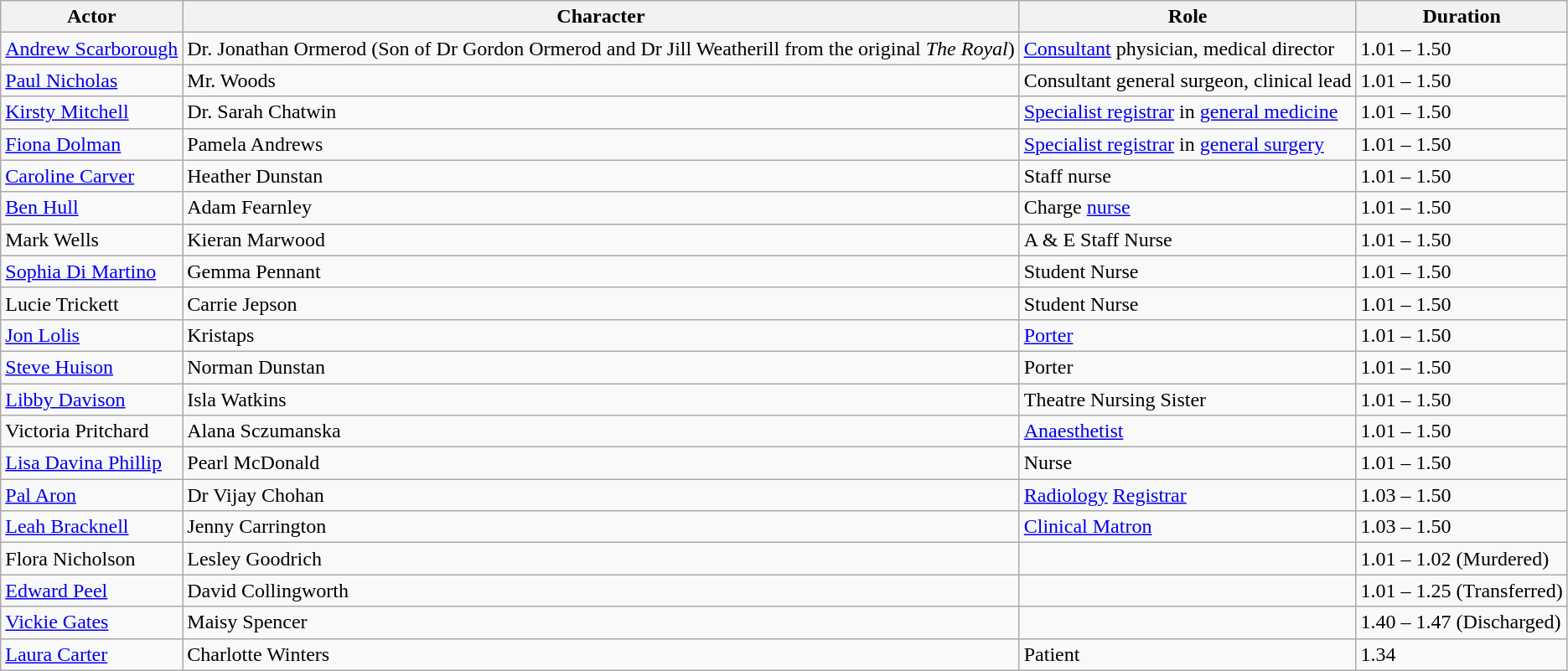<table class="wikitable">
<tr>
<th>Actor</th>
<th>Character</th>
<th>Role</th>
<th>Duration</th>
</tr>
<tr>
<td><a href='#'>Andrew Scarborough</a></td>
<td>Dr. Jonathan Ormerod (Son of Dr Gordon Ormerod and Dr Jill Weatherill from the original <em>The Royal</em>)</td>
<td><a href='#'>Consultant</a> physician, medical director</td>
<td>1.01 – 1.50</td>
</tr>
<tr>
<td><a href='#'>Paul Nicholas</a></td>
<td>Mr. Woods</td>
<td>Consultant general surgeon, clinical lead</td>
<td>1.01 – 1.50</td>
</tr>
<tr>
<td><a href='#'>Kirsty Mitchell</a></td>
<td>Dr. Sarah Chatwin</td>
<td><a href='#'>Specialist registrar</a> in <a href='#'>general medicine</a></td>
<td>1.01 – 1.50</td>
</tr>
<tr>
<td><a href='#'>Fiona Dolman</a></td>
<td>Pamela Andrews</td>
<td><a href='#'>Specialist registrar</a> in <a href='#'>general surgery</a></td>
<td>1.01 – 1.50</td>
</tr>
<tr>
<td><a href='#'>Caroline Carver</a></td>
<td>Heather Dunstan</td>
<td>Staff nurse</td>
<td>1.01 – 1.50</td>
</tr>
<tr>
<td><a href='#'>Ben Hull</a></td>
<td>Adam Fearnley</td>
<td>Charge <a href='#'>nurse</a></td>
<td>1.01 – 1.50</td>
</tr>
<tr>
<td>Mark Wells</td>
<td>Kieran Marwood</td>
<td>A & E Staff Nurse</td>
<td>1.01 – 1.50</td>
</tr>
<tr>
<td><a href='#'>Sophia Di Martino</a></td>
<td>Gemma Pennant</td>
<td>Student Nurse</td>
<td>1.01 – 1.50</td>
</tr>
<tr>
<td>Lucie Trickett</td>
<td>Carrie Jepson</td>
<td>Student Nurse</td>
<td>1.01 – 1.50</td>
</tr>
<tr>
<td><a href='#'>Jon Lolis</a></td>
<td>Kristaps</td>
<td><a href='#'>Porter</a></td>
<td>1.01 – 1.50</td>
</tr>
<tr>
<td><a href='#'>Steve Huison</a></td>
<td>Norman Dunstan</td>
<td>Porter</td>
<td>1.01 – 1.50</td>
</tr>
<tr>
<td><a href='#'>Libby Davison</a></td>
<td>Isla Watkins</td>
<td>Theatre Nursing Sister</td>
<td>1.01 – 1.50</td>
</tr>
<tr>
<td>Victoria Pritchard</td>
<td>Alana Sczumanska</td>
<td><a href='#'>Anaesthetist</a></td>
<td>1.01 – 1.50</td>
</tr>
<tr>
<td><a href='#'>Lisa Davina Phillip</a></td>
<td>Pearl McDonald</td>
<td>Nurse</td>
<td>1.01 – 1.50</td>
</tr>
<tr>
<td><a href='#'>Pal Aron</a></td>
<td>Dr Vijay Chohan</td>
<td><a href='#'>Radiology</a> <a href='#'>Registrar</a></td>
<td>1.03 – 1.50</td>
</tr>
<tr>
<td><a href='#'>Leah Bracknell</a></td>
<td>Jenny Carrington</td>
<td><a href='#'>Clinical Matron</a></td>
<td>1.03 – 1.50</td>
</tr>
<tr>
<td>Flora Nicholson</td>
<td>Lesley Goodrich</td>
<td></td>
<td>1.01 – 1.02 (Murdered)</td>
</tr>
<tr>
<td><a href='#'>Edward Peel</a></td>
<td>David Collingworth</td>
<td></td>
<td>1.01 – 1.25 (Transferred)</td>
</tr>
<tr>
<td><a href='#'>Vickie Gates</a></td>
<td>Maisy Spencer</td>
<td></td>
<td>1.40 – 1.47 (Discharged)</td>
</tr>
<tr>
<td><a href='#'>Laura Carter</a></td>
<td>Charlotte Winters</td>
<td>Patient</td>
<td>1.34</td>
</tr>
</table>
